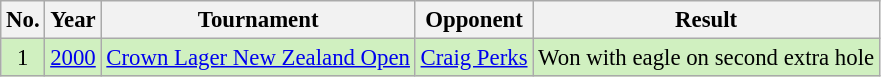<table class="wikitable" style="font-size:95%;">
<tr>
<th>No.</th>
<th>Year</th>
<th>Tournament</th>
<th>Opponent</th>
<th>Result</th>
</tr>
<tr style="background:#D0F0C0;">
<td align=center>1</td>
<td><a href='#'>2000</a></td>
<td><a href='#'>Crown Lager New Zealand Open</a></td>
<td> <a href='#'>Craig Perks</a></td>
<td>Won with eagle on second extra hole</td>
</tr>
</table>
